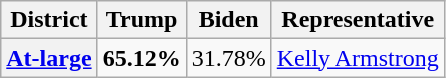<table class=wikitable>
<tr>
<th>District</th>
<th>Trump</th>
<th>Biden</th>
<th>Representative</th>
</tr>
<tr align=center>
<th><a href='#'>At-large</a></th>
<td><strong>65.12%</strong></td>
<td>31.78%</td>
<td><a href='#'>Kelly Armstrong</a></td>
</tr>
</table>
